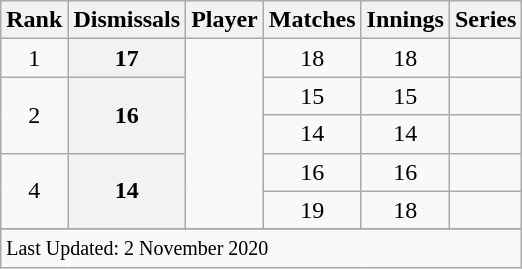<table class="wikitable">
<tr>
<th>Rank</th>
<th>Dismissals</th>
<th>Player</th>
<th>Matches</th>
<th>Innings</th>
<th>Series</th>
</tr>
<tr>
<td align=center>1</td>
<th scope=row style=text-align:center;>17</th>
<td rowspan="5"></td>
<td align=center>18</td>
<td align=center>18</td>
<td></td>
</tr>
<tr>
<td align=center rowspan=2>2</td>
<th scope=row style=text-align:center; rowspan=2>16</th>
<td align="center">15</td>
<td align=center>15</td>
<td></td>
</tr>
<tr>
<td align="center">14</td>
<td align=center>14</td>
<td></td>
</tr>
<tr>
<td align=center rowspan=2>4</td>
<th scope=row style=text-align:center; rowspan=2>14</th>
<td align="center">16</td>
<td align=center>16</td>
<td></td>
</tr>
<tr>
<td align="center">19</td>
<td align=center>18</td>
<td></td>
</tr>
<tr>
</tr>
<tr class=sortbottom>
<td colspan=6><small>Last Updated: 2 November 2020</small></td>
</tr>
</table>
